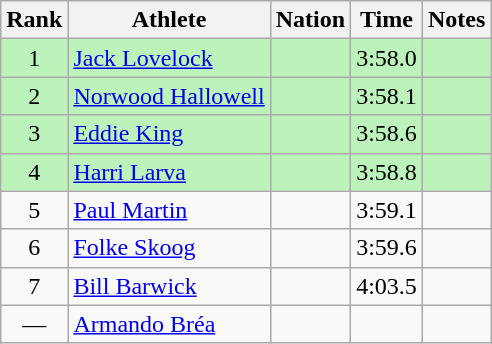<table class="wikitable sortable" style="text-align:center">
<tr>
<th>Rank</th>
<th>Athlete</th>
<th>Nation</th>
<th>Time</th>
<th>Notes</th>
</tr>
<tr bgcolor=bbf3bb>
<td>1</td>
<td align=left><a href='#'>Jack Lovelock</a></td>
<td align=left></td>
<td>3:58.0</td>
<td></td>
</tr>
<tr bgcolor=bbf3bb>
<td>2</td>
<td align=left><a href='#'>Norwood Hallowell</a></td>
<td align=left></td>
<td>3:58.1</td>
<td></td>
</tr>
<tr bgcolor=bbf3bb>
<td>3</td>
<td align=left><a href='#'>Eddie King</a></td>
<td align=left></td>
<td>3:58.6</td>
<td></td>
</tr>
<tr bgcolor=bbf3bb>
<td>4</td>
<td align=left><a href='#'>Harri Larva</a></td>
<td align=left></td>
<td>3:58.8</td>
<td></td>
</tr>
<tr>
<td>5</td>
<td align=left><a href='#'>Paul Martin</a></td>
<td align=left></td>
<td>3:59.1</td>
<td></td>
</tr>
<tr>
<td>6</td>
<td align=left><a href='#'>Folke Skoog</a></td>
<td align=left></td>
<td>3:59.6</td>
<td></td>
</tr>
<tr>
<td>7</td>
<td align=left><a href='#'>Bill Barwick</a></td>
<td align=left></td>
<td>4:03.5</td>
<td></td>
</tr>
<tr>
<td data-sort-value=8>—</td>
<td align=left><a href='#'>Armando Bréa</a></td>
<td align=left></td>
<td data-sort-value=9:99.99></td>
<td></td>
</tr>
</table>
